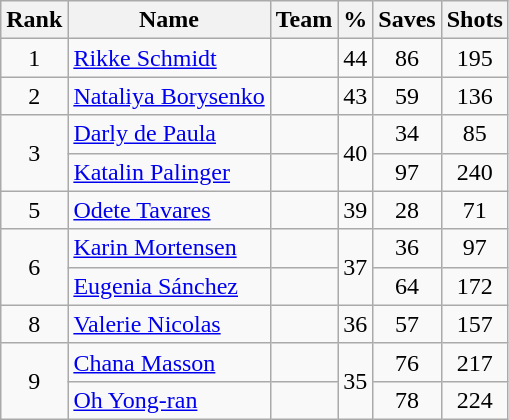<table class="wikitable sortable" style="text-align: center;">
<tr>
<th>Rank</th>
<th>Name</th>
<th>Team</th>
<th>%</th>
<th>Saves</th>
<th>Shots</th>
</tr>
<tr>
<td>1</td>
<td align="left"><a href='#'>Rikke Schmidt</a></td>
<td align="left"></td>
<td>44</td>
<td>86</td>
<td>195</td>
</tr>
<tr>
<td>2</td>
<td align="left"><a href='#'>Nataliya Borysenko</a></td>
<td align="left"></td>
<td>43</td>
<td>59</td>
<td>136</td>
</tr>
<tr>
<td rowspan=2>3</td>
<td align="left"><a href='#'>Darly de Paula</a></td>
<td align="left"></td>
<td rowspan=2>40</td>
<td>34</td>
<td>85</td>
</tr>
<tr>
<td align="left"><a href='#'>Katalin Palinger</a></td>
<td align="left"></td>
<td>97</td>
<td>240</td>
</tr>
<tr>
<td>5</td>
<td align="left"><a href='#'>Odete Tavares</a></td>
<td align="left"></td>
<td>39</td>
<td>28</td>
<td>71</td>
</tr>
<tr>
<td rowspan=2>6</td>
<td align="left"><a href='#'>Karin Mortensen</a></td>
<td align="left"></td>
<td rowspan=2>37</td>
<td>36</td>
<td>97</td>
</tr>
<tr>
<td align="left"><a href='#'>Eugenia Sánchez</a></td>
<td align="left"></td>
<td>64</td>
<td>172</td>
</tr>
<tr>
<td>8</td>
<td align="left"><a href='#'>Valerie Nicolas</a></td>
<td align="left"></td>
<td>36</td>
<td>57</td>
<td>157</td>
</tr>
<tr>
<td rowspan=2>9</td>
<td align="left"><a href='#'>Chana Masson</a></td>
<td align="left"></td>
<td rowspan=2>35</td>
<td>76</td>
<td>217</td>
</tr>
<tr>
<td align="left"><a href='#'>Oh Yong-ran</a></td>
<td align="left"></td>
<td>78</td>
<td>224</td>
</tr>
</table>
